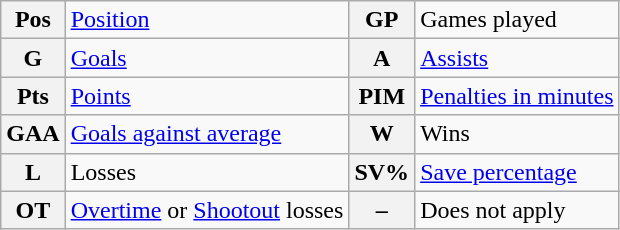<table class="wikitable">
<tr>
<th scope="col">Pos</th>
<td scope="row"><a href='#'>Position</a></td>
<th scope="col">GP</th>
<td scope="row">Games played</td>
</tr>
<tr>
<th scope="col">G</th>
<td scope="row"><a href='#'>Goals</a></td>
<th scope="col">A</th>
<td scope="row"><a href='#'>Assists</a></td>
</tr>
<tr>
<th scope="col">Pts</th>
<td scope="row"><a href='#'>Points</a></td>
<th scope="col">PIM</th>
<td scope="row"><a href='#'>Penalties in minutes</a></td>
</tr>
<tr>
<th scope="col">GAA</th>
<td scope="row"><a href='#'>Goals against average</a></td>
<th scope="col">W</th>
<td scope="row">Wins</td>
</tr>
<tr>
<th scope="col">L</th>
<td scope="row">Losses</td>
<th scope="col">SV%</th>
<td scope="row"><a href='#'>Save percentage</a></td>
</tr>
<tr>
<th scope="col">OT</th>
<td scope="row"><a href='#'>Overtime</a> or <a href='#'>Shootout</a> losses</td>
<th>–</th>
<td scope="col">Does not apply</td>
</tr>
</table>
